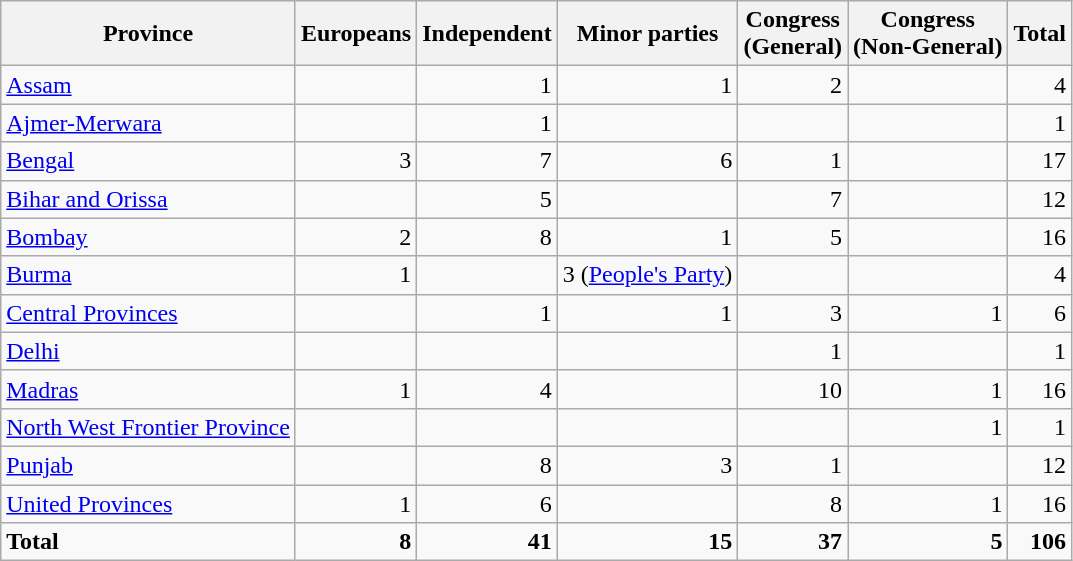<table class=wikitable style=text-align:right>
<tr>
<th>Province</th>
<th>Europeans</th>
<th>Independent</th>
<th>Minor parties</th>
<th>Congress<br> (General)</th>
<th>Congress<br> (Non-General)</th>
<th>Total</th>
</tr>
<tr>
<td align=left><a href='#'>Assam</a></td>
<td></td>
<td>1</td>
<td>1</td>
<td>2</td>
<td></td>
<td>4</td>
</tr>
<tr>
<td align=left><a href='#'>Ajmer-Merwara</a></td>
<td></td>
<td>1</td>
<td></td>
<td></td>
<td></td>
<td>1</td>
</tr>
<tr>
<td align=left><a href='#'>Bengal</a></td>
<td>3</td>
<td>7</td>
<td>6</td>
<td>1</td>
<td></td>
<td>17</td>
</tr>
<tr>
<td align=left><a href='#'>Bihar and Orissa</a></td>
<td></td>
<td>5</td>
<td></td>
<td>7</td>
<td></td>
<td>12</td>
</tr>
<tr>
<td align=left><a href='#'>Bombay</a></td>
<td>2</td>
<td>8</td>
<td>1</td>
<td>5</td>
<td></td>
<td>16</td>
</tr>
<tr>
<td align=left><a href='#'>Burma</a></td>
<td>1</td>
<td></td>
<td>3 (<a href='#'>People's Party</a>)</td>
<td></td>
<td></td>
<td>4</td>
</tr>
<tr>
<td align=left><a href='#'>Central Provinces</a></td>
<td></td>
<td>1</td>
<td>1</td>
<td>3</td>
<td>1</td>
<td>6</td>
</tr>
<tr>
<td align=left><a href='#'>Delhi</a></td>
<td></td>
<td></td>
<td></td>
<td>1</td>
<td></td>
<td>1</td>
</tr>
<tr>
<td align=left><a href='#'>Madras</a></td>
<td>1</td>
<td>4</td>
<td></td>
<td>10</td>
<td>1</td>
<td>16</td>
</tr>
<tr>
<td align=left><a href='#'>North West Frontier Province</a></td>
<td></td>
<td></td>
<td></td>
<td></td>
<td>1</td>
<td>1</td>
</tr>
<tr>
<td align=left><a href='#'>Punjab</a></td>
<td></td>
<td>8</td>
<td>3</td>
<td>1</td>
<td></td>
<td>12</td>
</tr>
<tr>
<td align=left><a href='#'>United Provinces</a></td>
<td>1</td>
<td>6</td>
<td></td>
<td>8</td>
<td>1</td>
<td>16</td>
</tr>
<tr>
<td align=left><strong>Total</strong></td>
<td><strong>8</strong></td>
<td><strong>41</strong></td>
<td><strong>15</strong></td>
<td><strong>37</strong></td>
<td><strong>5</strong></td>
<td><strong>106</strong></td>
</tr>
</table>
